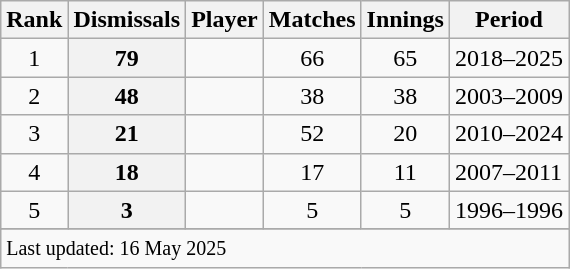<table class="wikitable plainrowheaders sortable">
<tr>
<th scope=col>Rank</th>
<th scope=col>Dismissals</th>
<th scope=col>Player</th>
<th scope=col>Matches</th>
<th scope=col>Innings</th>
<th scope=col>Period</th>
</tr>
<tr>
<td align="center">1</td>
<th scope="row" style="text-align:center;">79</th>
<td></td>
<td align="center">66</td>
<td align="center">65</td>
<td>2018–2025</td>
</tr>
<tr>
<td align="center">2</td>
<th scope="row" style="text-align:center;">48</th>
<td></td>
<td align="center">38</td>
<td align="center">38</td>
<td>2003–2009</td>
</tr>
<tr>
<td align="center">3</td>
<th scope="row" style="text-align:center;">21</th>
<td></td>
<td align="center">52</td>
<td align="center">20</td>
<td>2010–2024</td>
</tr>
<tr>
<td align=center>4</td>
<th scope=row style=text-align:center;>18</th>
<td></td>
<td align=center>17</td>
<td align=center>11</td>
<td>2007–2011</td>
</tr>
<tr>
<td align="center">5</td>
<th scope="row" style="text-align:center;">3</th>
<td></td>
<td align="center">5</td>
<td align="center">5</td>
<td>1996–1996</td>
</tr>
<tr>
</tr>
<tr class=sortbottom>
<td colspan=6><small>Last updated: 16 May 2025</small></td>
</tr>
</table>
